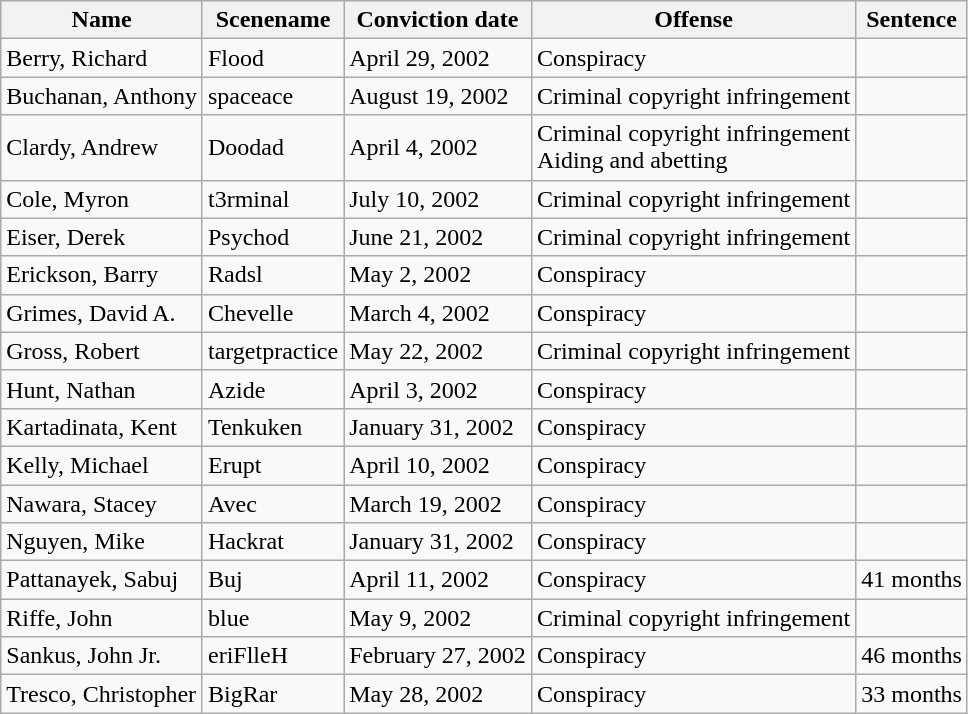<table class="wikitable">
<tr>
<th>Name</th>
<th>Scenename</th>
<th>Conviction date</th>
<th>Offense</th>
<th>Sentence</th>
</tr>
<tr>
<td>Berry, Richard</td>
<td>Flood</td>
<td>April 29, 2002</td>
<td>Conspiracy</td>
<td></td>
</tr>
<tr>
<td>Buchanan, Anthony</td>
<td>spaceace</td>
<td>August 19, 2002</td>
<td>Criminal copyright infringement</td>
<td></td>
</tr>
<tr>
<td>Clardy, Andrew</td>
<td>Doodad</td>
<td>April 4, 2002</td>
<td>Criminal copyright infringement<br>Aiding and abetting</td>
<td></td>
</tr>
<tr>
<td>Cole, Myron</td>
<td>t3rminal</td>
<td>July 10, 2002</td>
<td>Criminal copyright infringement</td>
<td></td>
</tr>
<tr>
<td>Eiser, Derek</td>
<td>Psychod</td>
<td>June 21, 2002</td>
<td>Criminal copyright infringement</td>
<td></td>
</tr>
<tr>
<td>Erickson, Barry</td>
<td>Radsl</td>
<td>May 2, 2002</td>
<td>Conspiracy</td>
<td></td>
</tr>
<tr>
<td>Grimes, David A.</td>
<td>Chevelle</td>
<td>March 4, 2002</td>
<td>Conspiracy</td>
<td></td>
</tr>
<tr>
<td>Gross, Robert</td>
<td>targetpractice</td>
<td>May 22, 2002</td>
<td>Criminal copyright infringement</td>
<td></td>
</tr>
<tr>
<td>Hunt, Nathan</td>
<td>Azide</td>
<td>April 3, 2002</td>
<td>Conspiracy</td>
<td></td>
</tr>
<tr>
<td>Kartadinata, Kent</td>
<td>Tenkuken</td>
<td>January 31, 2002</td>
<td>Conspiracy</td>
<td></td>
</tr>
<tr>
<td>Kelly, Michael</td>
<td>Erupt</td>
<td>April 10, 2002</td>
<td>Conspiracy</td>
<td></td>
</tr>
<tr>
<td>Nawara, Stacey</td>
<td>Avec</td>
<td>March 19, 2002</td>
<td>Conspiracy</td>
<td></td>
</tr>
<tr>
<td>Nguyen, Mike</td>
<td>Hackrat</td>
<td>January 31, 2002</td>
<td>Conspiracy</td>
<td></td>
</tr>
<tr>
<td>Pattanayek, Sabuj</td>
<td>Buj</td>
<td>April 11, 2002</td>
<td>Conspiracy</td>
<td>41 months</td>
</tr>
<tr>
<td>Riffe, John</td>
<td>blue</td>
<td>May 9, 2002</td>
<td>Criminal copyright infringement</td>
<td></td>
</tr>
<tr>
<td>Sankus, John Jr.</td>
<td>eriFlleH</td>
<td>February 27, 2002</td>
<td>Conspiracy</td>
<td>46 months</td>
</tr>
<tr>
<td>Tresco, Christopher</td>
<td>BigRar</td>
<td>May 28, 2002</td>
<td>Conspiracy</td>
<td>33 months</td>
</tr>
</table>
